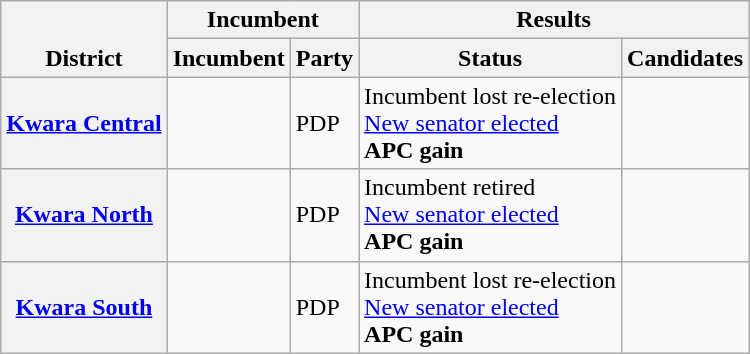<table class="wikitable sortable">
<tr valign=bottom>
<th rowspan=2>District</th>
<th colspan=2>Incumbent</th>
<th colspan=2>Results</th>
</tr>
<tr valign=bottom>
<th>Incumbent</th>
<th>Party</th>
<th>Status</th>
<th>Candidates</th>
</tr>
<tr>
<th><a href='#'>Kwara Central</a></th>
<td></td>
<td>PDP</td>
<td>Incumbent lost re-election<br><a href='#'>New senator elected</a><br><strong>APC gain</strong></td>
<td nowrap></td>
</tr>
<tr>
<th><a href='#'>Kwara North</a></th>
<td></td>
<td>PDP</td>
<td>Incumbent retired<br><a href='#'>New senator elected</a><br><strong>APC gain</strong></td>
<td nowrap></td>
</tr>
<tr>
<th><a href='#'>Kwara South</a></th>
<td></td>
<td>PDP</td>
<td>Incumbent lost re-election<br><a href='#'>New senator elected</a><br><strong>APC gain</strong></td>
<td nowrap></td>
</tr>
</table>
